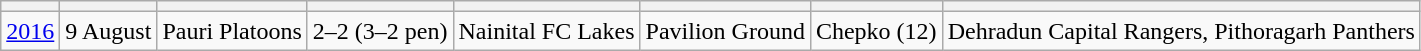<table class="sortable wikitable">
<tr>
<th style="background:#F2F2F2"></th>
<th style="background:#F2F2F2"></th>
<th style="background:#F2F2F2"></th>
<th style="background:#F2F2F2"></th>
<th style="background:#F2F2F2"></th>
<th style="background:#F2F2F2"></th>
<th style="background:#F2F2F2"></th>
<th style="background:#F2F2F2"></th>
</tr>
<tr>
<td align=center><a href='#'>2016</a></td>
<td>9 August</td>
<td>Pauri Platoons</td>
<td align=center>2–2 (3–2 pen)</td>
<td>Nainital FC Lakes</td>
<td>Pavilion Ground</td>
<td> Chepko (12)</td>
<td>Dehradun Capital Rangers, Pithoragarh Panthers</td>
</tr>
</table>
